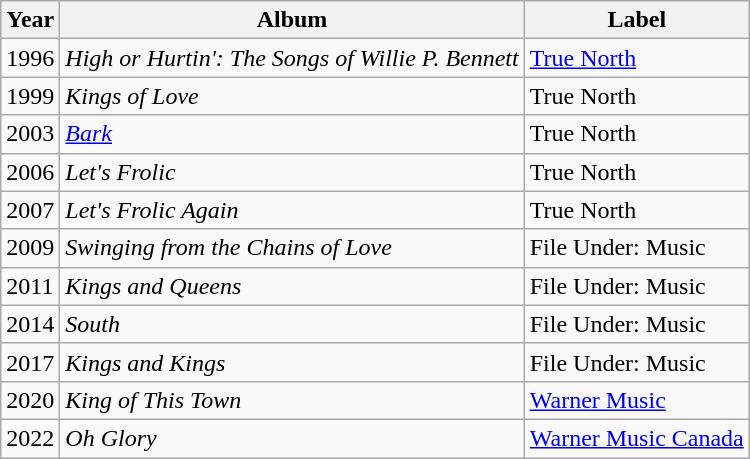<table class="wikitable">
<tr>
<th>Year</th>
<th>Album</th>
<th>Label</th>
</tr>
<tr>
<td>1996</td>
<td><em>High or Hurtin': The Songs of Willie P. Bennett</em></td>
<td><a href='#'>True North</a></td>
</tr>
<tr>
<td>1999</td>
<td><em>Kings of Love</em></td>
<td>True North</td>
</tr>
<tr>
<td>2003</td>
<td><em><a href='#'>Bark</a></em></td>
<td>True North</td>
</tr>
<tr>
<td>2006</td>
<td><em>Let's Frolic</em></td>
<td>True North</td>
</tr>
<tr>
<td>2007</td>
<td><em>Let's Frolic Again</em></td>
<td>True North</td>
</tr>
<tr>
<td>2009</td>
<td><em>Swinging from the Chains of Love</em></td>
<td>File Under: Music</td>
</tr>
<tr>
<td>2011</td>
<td><em>Kings and Queens</em></td>
<td>File Under: Music</td>
</tr>
<tr>
<td>2014</td>
<td><em>South</em></td>
<td>File Under: Music</td>
</tr>
<tr>
<td>2017</td>
<td><em>Kings and Kings</em></td>
<td>File Under: Music</td>
</tr>
<tr>
<td>2020</td>
<td><em>King of This Town</em></td>
<td><a href='#'>Warner Music</a></td>
</tr>
<tr>
<td>2022</td>
<td><em>Oh Glory</em></td>
<td><a href='#'>Warner Music Canada</a></td>
</tr>
</table>
